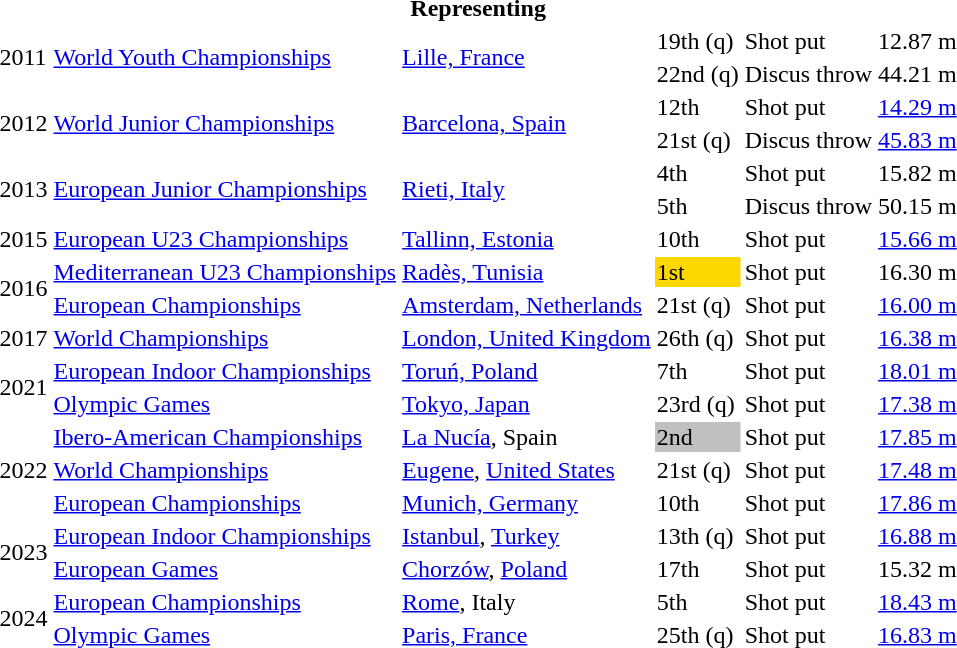<table>
<tr>
<th colspan="6">Representing </th>
</tr>
<tr>
<td rowspan=2>2011</td>
<td rowspan=2><a href='#'>World Youth Championships</a></td>
<td rowspan=2><a href='#'>Lille, France</a></td>
<td>19th (q)</td>
<td>Shot put</td>
<td>12.87 m</td>
</tr>
<tr>
<td>22nd (q)</td>
<td>Discus throw</td>
<td>44.21 m</td>
</tr>
<tr>
<td rowspan=2>2012</td>
<td rowspan=2><a href='#'>World Junior Championships</a></td>
<td rowspan=2><a href='#'>Barcelona, Spain</a></td>
<td>12th</td>
<td>Shot put</td>
<td><a href='#'>14.29 m</a></td>
</tr>
<tr>
<td>21st (q)</td>
<td>Discus throw</td>
<td><a href='#'>45.83 m</a></td>
</tr>
<tr>
<td rowspan=2>2013</td>
<td rowspan=2><a href='#'>European Junior Championships</a></td>
<td rowspan=2><a href='#'>Rieti, Italy</a></td>
<td>4th</td>
<td>Shot put</td>
<td>15.82 m</td>
</tr>
<tr>
<td>5th</td>
<td>Discus throw</td>
<td>50.15 m</td>
</tr>
<tr>
<td>2015</td>
<td><a href='#'>European U23 Championships</a></td>
<td><a href='#'>Tallinn, Estonia</a></td>
<td>10th</td>
<td>Shot put</td>
<td><a href='#'>15.66 m</a></td>
</tr>
<tr>
<td rowspan=2>2016</td>
<td><a href='#'>Mediterranean U23 Championships</a></td>
<td><a href='#'>Radès, Tunisia</a></td>
<td bgcolor=gold>1st</td>
<td>Shot put</td>
<td>16.30 m</td>
</tr>
<tr>
<td><a href='#'>European Championships</a></td>
<td><a href='#'>Amsterdam, Netherlands</a></td>
<td>21st (q)</td>
<td>Shot put</td>
<td><a href='#'>16.00 m</a></td>
</tr>
<tr>
<td>2017</td>
<td><a href='#'>World Championships</a></td>
<td><a href='#'>London, United Kingdom</a></td>
<td>26th (q)</td>
<td>Shot put</td>
<td><a href='#'>16.38 m</a></td>
</tr>
<tr>
<td rowspan=2>2021</td>
<td><a href='#'>European Indoor Championships</a></td>
<td><a href='#'>Toruń, Poland</a></td>
<td>7th</td>
<td>Shot put</td>
<td><a href='#'>18.01 m</a></td>
</tr>
<tr>
<td><a href='#'>Olympic Games</a></td>
<td><a href='#'>Tokyo, Japan</a></td>
<td>23rd (q)</td>
<td>Shot put</td>
<td><a href='#'>17.38 m</a></td>
</tr>
<tr>
<td rowspan=3>2022</td>
<td><a href='#'>Ibero-American Championships</a></td>
<td><a href='#'>La Nucía</a>, Spain</td>
<td bgcolor=silver>2nd</td>
<td>Shot put</td>
<td><a href='#'>17.85 m</a></td>
</tr>
<tr>
<td><a href='#'>World Championships</a></td>
<td><a href='#'>Eugene</a>, <a href='#'>United States</a></td>
<td>21st (q)</td>
<td>Shot put</td>
<td><a href='#'>17.48 m</a></td>
</tr>
<tr>
<td><a href='#'>European Championships</a></td>
<td><a href='#'>Munich, Germany</a></td>
<td>10th</td>
<td>Shot put</td>
<td><a href='#'>17.86 m</a></td>
</tr>
<tr>
<td rowspan=2>2023</td>
<td><a href='#'>European Indoor Championships</a></td>
<td><a href='#'>Istanbul</a>, <a href='#'>Turkey</a></td>
<td>13th (q)</td>
<td>Shot put</td>
<td><a href='#'>16.88 m</a></td>
</tr>
<tr>
<td><a href='#'>European Games</a></td>
<td><a href='#'>Chorzów</a>, <a href='#'>Poland</a></td>
<td>17th</td>
<td>Shot put</td>
<td>15.32 m</td>
</tr>
<tr>
<td rowspan=2>2024</td>
<td><a href='#'>European Championships</a></td>
<td><a href='#'>Rome</a>, Italy</td>
<td>5th</td>
<td>Shot put</td>
<td><a href='#'>18.43 m</a></td>
</tr>
<tr>
<td><a href='#'>Olympic Games</a></td>
<td><a href='#'>Paris, France</a></td>
<td>25th (q)</td>
<td>Shot put</td>
<td><a href='#'>16.83 m</a></td>
</tr>
</table>
